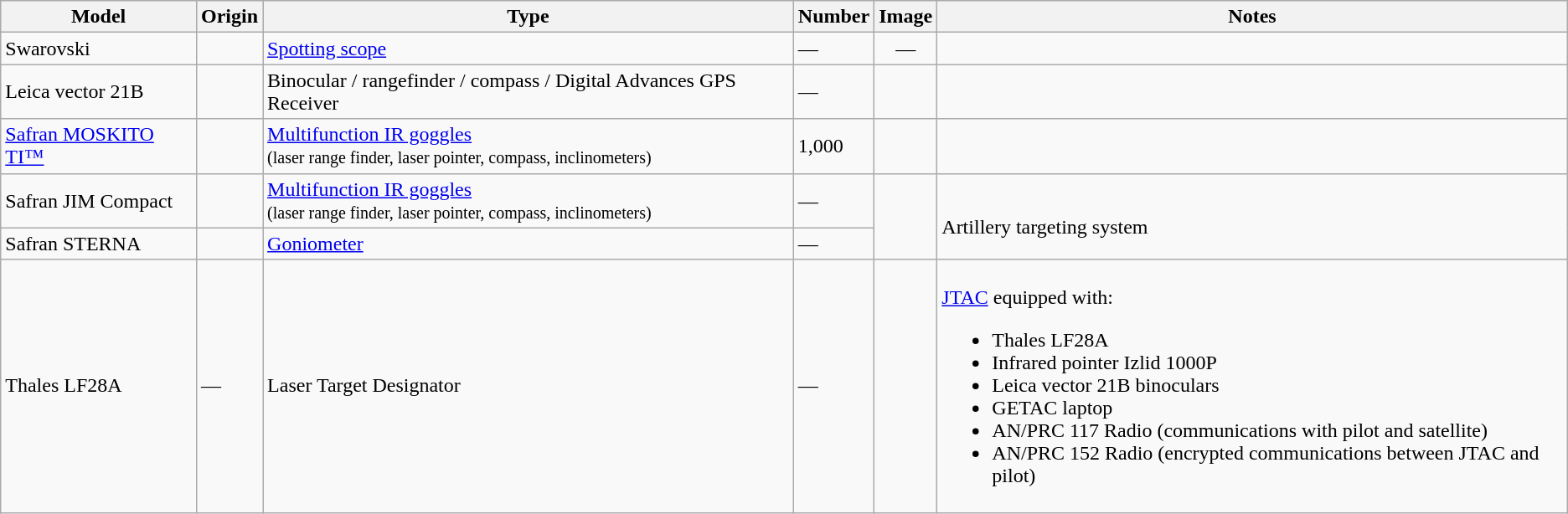<table class="wikitable">
<tr>
<th>Model</th>
<th>Origin</th>
<th>Type</th>
<th>Number</th>
<th>Image</th>
<th>Notes</th>
</tr>
<tr>
<td>Swarovski</td>
<td><small></small></td>
<td><a href='#'>Spotting scope</a></td>
<td>—</td>
<td style="text-align: center; ">—</td>
<td></td>
</tr>
<tr>
<td>Leica vector 21B</td>
<td><small></small></td>
<td>Binocular / rangefinder / compass / Digital Advances GPS Receiver</td>
<td>—</td>
<td></td>
<td></td>
</tr>
<tr>
<td><a href='#'>Safran MOSKITO TI™</a></td>
<td><small></small></td>
<td><a href='#'>Multifunction IR goggles</a><br><small>(laser range finder, laser pointer, compass, inclinometers)</small></td>
<td>1,000</td>
<td style="text-align: center; "></td>
<td></td>
</tr>
<tr>
<td>Safran JIM Compact</td>
<td><small></small></td>
<td><a href='#'>Multifunction IR goggles</a><br><small>(laser range finder, laser pointer, compass, inclinometers)</small></td>
<td>—</td>
<td rowspan="2"></td>
<td rowspan="2"><br>Artillery targeting system</td>
</tr>
<tr>
<td>Safran STERNA</td>
<td><small></small></td>
<td><a href='#'>Goniometer</a></td>
<td>—</td>
</tr>
<tr>
<td>Thales LF28A</td>
<td>—</td>
<td>Laser Target Designator</td>
<td>—</td>
<td style="text-align: center; "></td>
<td><br><a href='#'>JTAC</a> equipped with:<ul><li>Thales LF28A</li><li>Infrared pointer Izlid 1000P</li><li>Leica vector 21B binoculars</li><li>GETAC laptop</li><li>AN/PRC 117 Radio (communications with pilot and satellite)</li><li>AN/PRC 152 Radio (encrypted communications between JTAC and pilot)</li></ul></td>
</tr>
</table>
